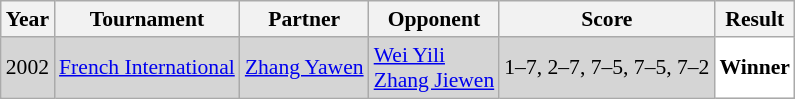<table class="sortable wikitable" style="font-size: 90%;">
<tr>
<th>Year</th>
<th>Tournament</th>
<th>Partner</th>
<th>Opponent</th>
<th>Score</th>
<th>Result</th>
</tr>
<tr style="background:#D5D5D5">
<td align="center">2002</td>
<td align="left"><a href='#'>French International</a></td>
<td align="left"> <a href='#'>Zhang Yawen</a></td>
<td align="left"> <a href='#'>Wei Yili</a> <br>  <a href='#'>Zhang Jiewen</a></td>
<td align="left">1–7, 2–7, 7–5, 7–5, 7–2</td>
<td style="text-align:left; background:white"> <strong>Winner</strong></td>
</tr>
</table>
